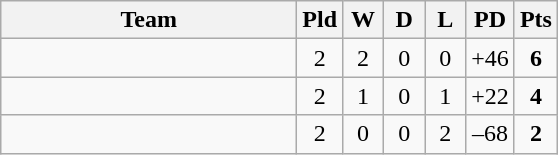<table class="wikitable" style="text-align:center;">
<tr>
<th width="190">Team</th>
<th width="20" abbr="Played">Pld</th>
<th width="20" abbr="Won">W</th>
<th width="20" abbr="Drawn">D</th>
<th width="20" abbr="Lost">L</th>
<th width="25" abbr="Points difference">PD</th>
<th width="20" abbr="Points">Pts</th>
</tr>
<tr>
<td align="left"></td>
<td>2</td>
<td>2</td>
<td>0</td>
<td>0</td>
<td>+46</td>
<td><strong>6</strong></td>
</tr>
<tr>
<td align="left"></td>
<td>2</td>
<td>1</td>
<td>0</td>
<td>1</td>
<td>+22</td>
<td><strong>4</strong></td>
</tr>
<tr>
<td align="left"></td>
<td>2</td>
<td>0</td>
<td>0</td>
<td>2</td>
<td>–68</td>
<td><strong>2</strong></td>
</tr>
</table>
